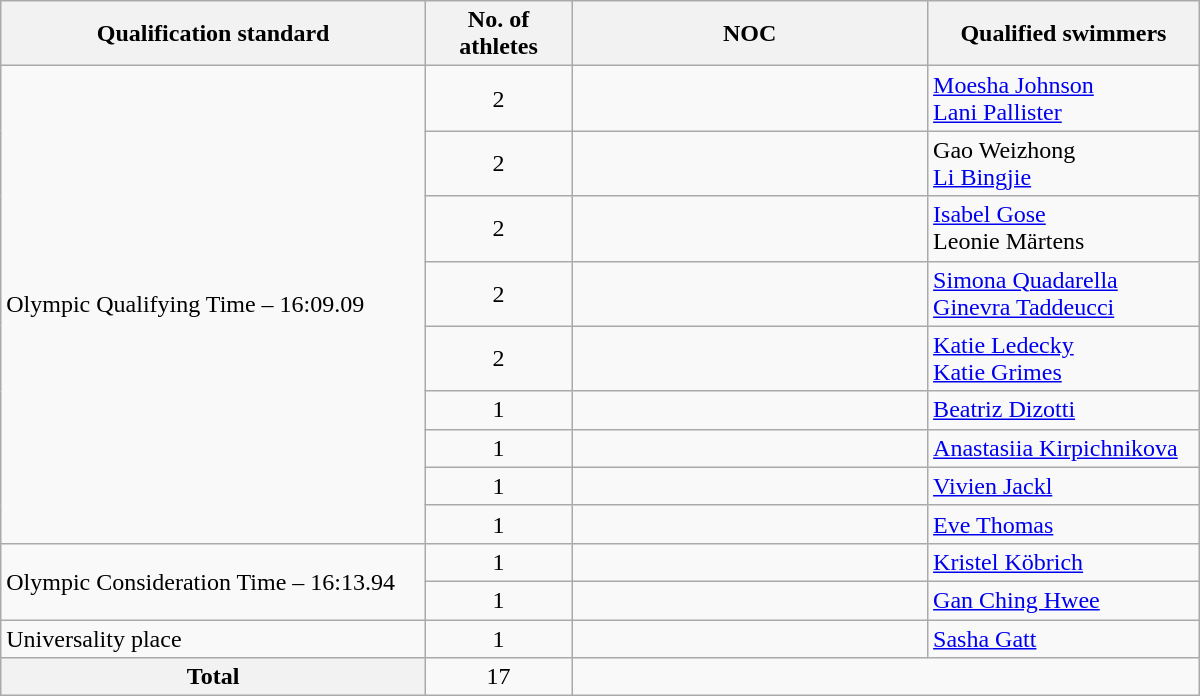<table class=wikitable style="text-align:left" width=800>
<tr>
<th scope="col">Qualification standard</th>
<th scope="col" width =90>No. of athletes</th>
<th scope="col" width =230>NOC</th>
<th scope="col">Qualified swimmers</th>
</tr>
<tr>
<td rowspan=9>Olympic Qualifying Time – 16:09.09</td>
<td align=center>2</td>
<td></td>
<td><a href='#'>Moesha Johnson</a><br><a href='#'>Lani Pallister</a></td>
</tr>
<tr>
<td align=center>2</td>
<td></td>
<td>Gao Weizhong<br><a href='#'>Li Bingjie</a></td>
</tr>
<tr>
<td align=center>2</td>
<td></td>
<td><a href='#'>Isabel Gose</a><br> Leonie Märtens</td>
</tr>
<tr>
<td align=center>2</td>
<td></td>
<td><a href='#'>Simona Quadarella</a><br><a href='#'>Ginevra Taddeucci</a></td>
</tr>
<tr>
<td align=center>2</td>
<td></td>
<td><a href='#'>Katie Ledecky</a><br><a href='#'>Katie Grimes</a></td>
</tr>
<tr>
<td align=center>1</td>
<td></td>
<td><a href='#'>Beatriz Dizotti</a></td>
</tr>
<tr>
<td align=center>1</td>
<td></td>
<td><a href='#'>Anastasiia Kirpichnikova</a></td>
</tr>
<tr>
<td align=center>1</td>
<td></td>
<td><a href='#'>Vivien Jackl</a></td>
</tr>
<tr>
<td align=center>1</td>
<td></td>
<td><a href='#'>Eve Thomas</a></td>
</tr>
<tr>
<td rowspan=2>Olympic Consideration Time – 16:13.94</td>
<td align=center>1</td>
<td></td>
<td><a href='#'>Kristel Köbrich</a></td>
</tr>
<tr>
<td align=center>1</td>
<td></td>
<td><a href='#'>Gan Ching Hwee</a></td>
</tr>
<tr>
<td>Universality place</td>
<td align=center>1</td>
<td></td>
<td><a href='#'>Sasha Gatt</a></td>
</tr>
<tr>
<th scope="row">Total</th>
<td align=center>17</td>
<td colspan=2></td>
</tr>
</table>
